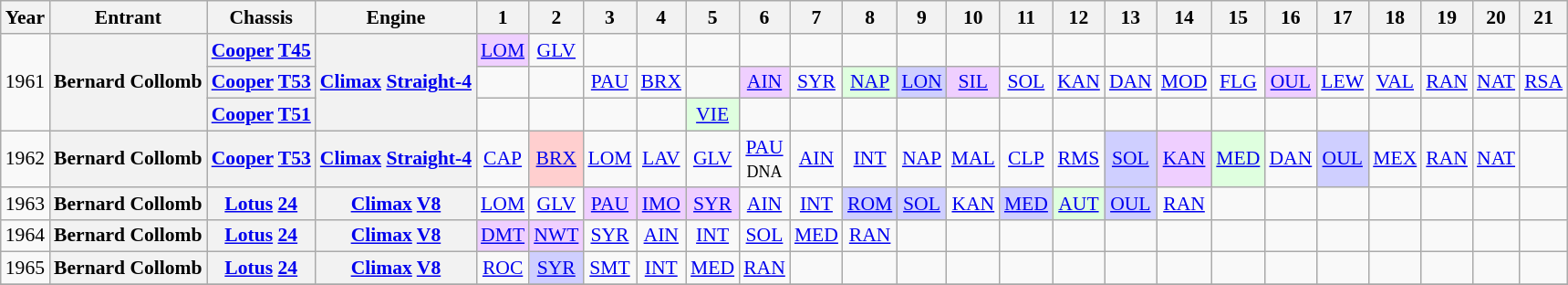<table class="wikitable" style="text-align:center; font-size:90%">
<tr>
<th>Year</th>
<th>Entrant</th>
<th>Chassis</th>
<th>Engine</th>
<th>1</th>
<th>2</th>
<th>3</th>
<th>4</th>
<th>5</th>
<th>6</th>
<th>7</th>
<th>8</th>
<th>9</th>
<th>10</th>
<th>11</th>
<th>12</th>
<th>13</th>
<th>14</th>
<th>15</th>
<th>16</th>
<th>17</th>
<th>18</th>
<th>19</th>
<th>20</th>
<th>21</th>
</tr>
<tr>
<td rowspan="3">1961</td>
<th rowspan="3">Bernard Collomb</th>
<th><a href='#'>Cooper</a> <a href='#'>T45</a></th>
<th rowspan="3"><a href='#'>Climax</a> <a href='#'>Straight-4</a></th>
<td style="background:#EFCFFF;"><a href='#'>LOM</a><br></td>
<td><a href='#'>GLV</a></td>
<td></td>
<td></td>
<td></td>
<td></td>
<td></td>
<td></td>
<td></td>
<td></td>
<td></td>
<td></td>
<td></td>
<td></td>
<td></td>
<td></td>
<td></td>
<td></td>
<td></td>
<td></td>
<td></td>
</tr>
<tr>
<th><a href='#'>Cooper</a> <a href='#'>T53</a></th>
<td></td>
<td></td>
<td><a href='#'>PAU</a><br></td>
<td><a href='#'>BRX</a></td>
<td></td>
<td style="background:#EFCFFF;"><a href='#'>AIN</a><br></td>
<td><a href='#'>SYR</a></td>
<td style="background:#DFFFDF;"><a href='#'>NAP</a><br></td>
<td style="background:#CFCFFF;"><a href='#'>LON</a><br></td>
<td style="background:#EFCFFF;"><a href='#'>SIL</a><br></td>
<td><a href='#'>SOL</a></td>
<td><a href='#'>KAN</a></td>
<td><a href='#'>DAN</a></td>
<td><a href='#'>MOD</a></td>
<td><a href='#'>FLG</a></td>
<td style="background:#EFCFFF;"><a href='#'>OUL</a><br></td>
<td><a href='#'>LEW</a></td>
<td><a href='#'>VAL</a></td>
<td><a href='#'>RAN</a></td>
<td><a href='#'>NAT</a></td>
<td><a href='#'>RSA</a></td>
</tr>
<tr>
<th><a href='#'>Cooper</a> <a href='#'>T51</a></th>
<td></td>
<td></td>
<td></td>
<td></td>
<td style="background:#DFFFDF;"><a href='#'>VIE</a><br></td>
<td></td>
<td></td>
<td></td>
<td></td>
<td></td>
<td></td>
<td></td>
<td></td>
<td></td>
<td></td>
<td></td>
<td></td>
<td></td>
<td></td>
<td></td>
<td></td>
</tr>
<tr>
<td>1962</td>
<th>Bernard Collomb</th>
<th><a href='#'>Cooper</a> <a href='#'>T53</a></th>
<th><a href='#'>Climax</a> <a href='#'>Straight-4</a></th>
<td><a href='#'>CAP</a></td>
<td style="background:#FFCFCF;"><a href='#'>BRX</a><br></td>
<td><a href='#'>LOM</a></td>
<td><a href='#'>LAV</a></td>
<td><a href='#'>GLV</a></td>
<td><a href='#'>PAU</a><br><small>DNA</small></td>
<td><a href='#'>AIN</a></td>
<td><a href='#'>INT</a></td>
<td><a href='#'>NAP</a></td>
<td><a href='#'>MAL</a></td>
<td><a href='#'>CLP</a></td>
<td><a href='#'>RMS</a></td>
<td style="background:#CFCFFF;"><a href='#'>SOL</a><br></td>
<td style="background:#EFCFFF;"><a href='#'>KAN</a><br></td>
<td style="background:#DFFFDF;"><a href='#'>MED</a><br></td>
<td><a href='#'>DAN</a></td>
<td style="background:#CFCFFF;"><a href='#'>OUL</a><br></td>
<td><a href='#'>MEX</a></td>
<td><a href='#'>RAN</a></td>
<td><a href='#'>NAT</a></td>
<td></td>
</tr>
<tr>
<td>1963</td>
<th>Bernard Collomb</th>
<th><a href='#'>Lotus</a> <a href='#'>24</a></th>
<th><a href='#'>Climax</a> <a href='#'>V8</a></th>
<td><a href='#'>LOM</a></td>
<td><a href='#'>GLV</a></td>
<td style="background:#EFCFFF;"><a href='#'>PAU</a><br></td>
<td style="background:#EFCFFF;"><a href='#'>IMO</a><br></td>
<td style="background:#EFCFFF;"><a href='#'>SYR</a><br></td>
<td><a href='#'>AIN</a></td>
<td><a href='#'>INT</a></td>
<td style="background:#CFCFFF;"><a href='#'>ROM</a><br></td>
<td style="background:#CFCFFF;"><a href='#'>SOL</a><br></td>
<td><a href='#'>KAN</a></td>
<td style="background:#CFCFFF;"><a href='#'>MED</a><br></td>
<td style="background:#DFFFDF;"><a href='#'>AUT</a><br></td>
<td style="background:#CFCFFF;"><a href='#'>OUL</a><br></td>
<td><a href='#'>RAN</a></td>
<td></td>
<td></td>
<td></td>
<td></td>
<td></td>
<td></td>
<td></td>
</tr>
<tr>
<td>1964</td>
<th>Bernard Collomb</th>
<th><a href='#'>Lotus</a> <a href='#'>24</a></th>
<th><a href='#'>Climax</a> <a href='#'>V8</a></th>
<td style="background:#EFCFFF;"><a href='#'>DMT</a><br></td>
<td style="background:#EFCFFF;"><a href='#'>NWT</a><br></td>
<td><a href='#'>SYR</a></td>
<td><a href='#'>AIN</a></td>
<td><a href='#'>INT</a></td>
<td><a href='#'>SOL</a></td>
<td><a href='#'>MED</a></td>
<td><a href='#'>RAN</a></td>
<td></td>
<td></td>
<td></td>
<td></td>
<td></td>
<td></td>
<td></td>
<td></td>
<td></td>
<td></td>
<td></td>
<td></td>
<td></td>
</tr>
<tr>
<td>1965</td>
<th>Bernard Collomb</th>
<th><a href='#'>Lotus</a> <a href='#'>24</a></th>
<th><a href='#'>Climax</a> <a href='#'>V8</a></th>
<td><a href='#'>ROC</a></td>
<td style="background:#CFCFFF;"><a href='#'>SYR</a><br></td>
<td><a href='#'>SMT</a></td>
<td><a href='#'>INT</a></td>
<td><a href='#'>MED</a></td>
<td><a href='#'>RAN</a></td>
<td></td>
<td></td>
<td></td>
<td></td>
<td></td>
<td></td>
<td></td>
<td></td>
<td></td>
<td></td>
<td></td>
<td></td>
<td></td>
<td></td>
<td></td>
</tr>
<tr>
</tr>
</table>
